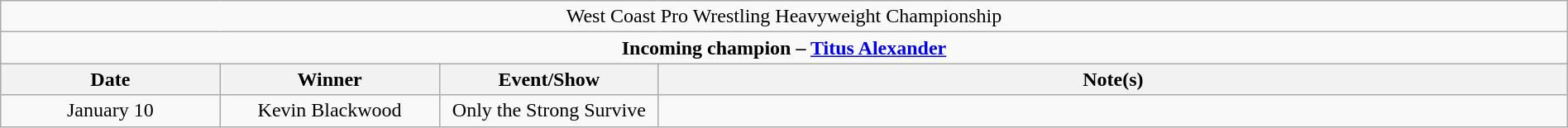<table class="wikitable" style="text-align:center; width:100%;">
<tr>
<td colspan="4" style="text-align: center;">West Coast Pro Wrestling Heavyweight Championship</td>
</tr>
<tr>
<td colspan="4" style="text-align: center;"><strong>Incoming champion – <a href='#'>Titus Alexander</a></strong></td>
</tr>
<tr>
<th width="14%">Date</th>
<th width="14%">Winner</th>
<th width="14%">Event/Show</th>
<th width="58%">Note(s)</th>
</tr>
<tr>
<td>January 10</td>
<td>Kevin Blackwood</td>
<td>Only the Strong Survive</td>
<td></td>
</tr>
</table>
